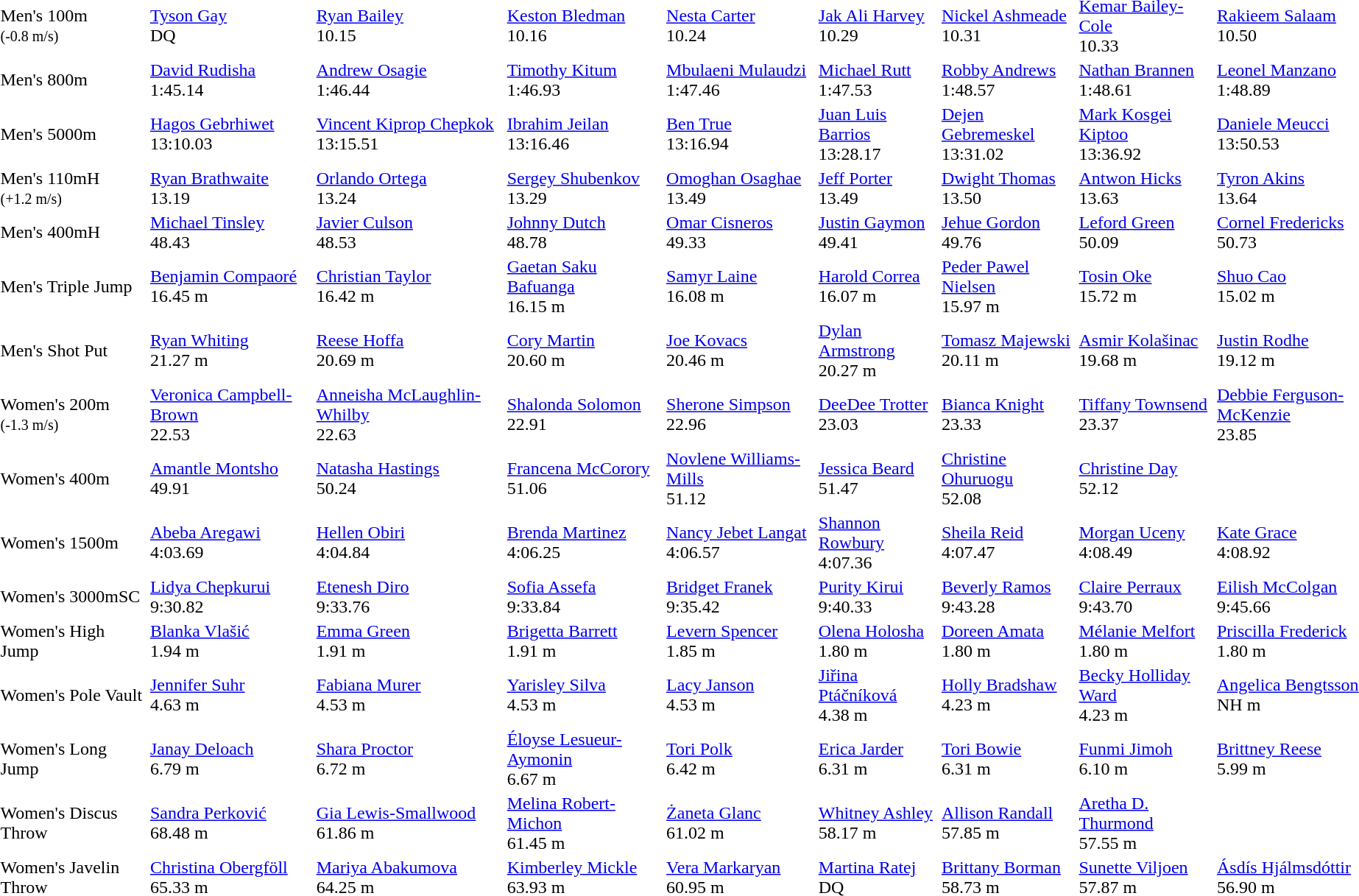<table>
<tr>
<td>Men's 100m<br><small>(-0.8 m/s)</small></td>
<td><a href='#'>Tyson Gay</a><br>  DQ</td>
<td><a href='#'>Ryan Bailey</a><br>  10.15</td>
<td><a href='#'>Keston Bledman</a><br>  10.16</td>
<td><a href='#'>Nesta Carter</a><br>  10.24</td>
<td><a href='#'>Jak Ali Harvey</a><br>  10.29</td>
<td><a href='#'>Nickel Ashmeade</a><br>  10.31</td>
<td><a href='#'>Kemar Bailey-Cole</a><br>  10.33</td>
<td><a href='#'>Rakieem Salaam</a><br>  10.50</td>
</tr>
<tr>
<td>Men's 800m</td>
<td><a href='#'>David Rudisha</a><br>  1:45.14</td>
<td><a href='#'>Andrew Osagie</a><br>  1:46.44</td>
<td><a href='#'>Timothy Kitum</a><br>  1:46.93</td>
<td><a href='#'>Mbulaeni Mulaudzi</a><br>  1:47.46</td>
<td><a href='#'>Michael Rutt</a><br>  1:47.53</td>
<td><a href='#'>Robby Andrews</a><br>  1:48.57</td>
<td><a href='#'>Nathan Brannen</a><br>  1:48.61</td>
<td><a href='#'>Leonel Manzano</a><br>  1:48.89</td>
</tr>
<tr>
<td>Men's 5000m</td>
<td><a href='#'>Hagos Gebrhiwet</a><br>  13:10.03</td>
<td><a href='#'>Vincent Kiprop Chepkok</a><br>  13:15.51</td>
<td><a href='#'>Ibrahim Jeilan</a><br>  13:16.46</td>
<td><a href='#'>Ben True</a><br>  13:16.94</td>
<td><a href='#'>Juan Luis Barrios</a><br>  13:28.17</td>
<td><a href='#'>Dejen Gebremeskel</a><br>  13:31.02</td>
<td><a href='#'>Mark Kosgei Kiptoo</a><br>  13:36.92</td>
<td><a href='#'>Daniele Meucci</a><br>  13:50.53</td>
</tr>
<tr>
<td>Men's 110mH<br><small>(+1.2 m/s)</small></td>
<td><a href='#'>Ryan Brathwaite</a><br>  13.19</td>
<td><a href='#'>Orlando Ortega</a><br>  13.24</td>
<td><a href='#'>Sergey Shubenkov</a><br>  13.29</td>
<td><a href='#'>Omoghan Osaghae</a><br>  13.49</td>
<td><a href='#'>Jeff Porter</a><br>  13.49</td>
<td><a href='#'>Dwight Thomas</a><br>  13.50</td>
<td><a href='#'>Antwon Hicks</a><br>  13.63</td>
<td><a href='#'>Tyron Akins</a><br>  13.64</td>
</tr>
<tr>
<td>Men's 400mH</td>
<td><a href='#'>Michael Tinsley</a><br>  48.43</td>
<td><a href='#'>Javier Culson</a><br>  48.53</td>
<td><a href='#'>Johnny Dutch</a><br>  48.78</td>
<td><a href='#'>Omar Cisneros</a><br>  49.33</td>
<td><a href='#'>Justin Gaymon</a><br>  49.41</td>
<td><a href='#'>Jehue Gordon</a><br>  49.76</td>
<td><a href='#'>Leford Green</a><br>  50.09</td>
<td><a href='#'>Cornel Fredericks</a><br>  50.73</td>
</tr>
<tr>
<td>Men's Triple Jump</td>
<td><a href='#'>Benjamin Compaoré</a><br>  16.45 m</td>
<td><a href='#'>Christian Taylor</a><br>  16.42 m</td>
<td><a href='#'>Gaetan Saku Bafuanga</a><br>  16.15 m</td>
<td><a href='#'>Samyr Laine</a><br>  16.08 m</td>
<td><a href='#'>Harold Correa</a><br>  16.07 m</td>
<td><a href='#'>Peder Pawel Nielsen</a><br>  15.97 m</td>
<td><a href='#'>Tosin Oke</a><br>  15.72 m</td>
<td><a href='#'>Shuo Cao</a><br>  15.02 m</td>
</tr>
<tr>
<td>Men's Shot Put</td>
<td><a href='#'>Ryan Whiting</a><br>  21.27 m</td>
<td><a href='#'>Reese Hoffa</a><br>  20.69 m</td>
<td><a href='#'>Cory Martin</a><br>  20.60 m</td>
<td><a href='#'>Joe Kovacs</a><br>  20.46 m</td>
<td><a href='#'>Dylan Armstrong</a><br>  20.27 m</td>
<td><a href='#'>Tomasz Majewski</a><br>  20.11 m</td>
<td><a href='#'>Asmir Kolašinac</a><br>  19.68 m</td>
<td><a href='#'>Justin Rodhe</a><br>  19.12 m</td>
</tr>
<tr>
<td>Women's 200m<br><small>(-1.3 m/s)</small></td>
<td><a href='#'>Veronica Campbell-Brown</a><br>  22.53</td>
<td><a href='#'>Anneisha McLaughlin-Whilby</a><br>  22.63</td>
<td><a href='#'>Shalonda Solomon</a><br>  22.91</td>
<td><a href='#'>Sherone Simpson</a><br>  22.96</td>
<td><a href='#'>DeeDee Trotter</a><br>  23.03</td>
<td><a href='#'>Bianca Knight</a><br>  23.33</td>
<td><a href='#'>Tiffany Townsend</a><br>  23.37</td>
<td><a href='#'>Debbie Ferguson-McKenzie</a><br>  23.85</td>
</tr>
<tr>
<td>Women's 400m</td>
<td><a href='#'>Amantle Montsho</a><br>  49.91</td>
<td><a href='#'>Natasha Hastings</a><br>  50.24</td>
<td><a href='#'>Francena McCorory</a><br>  51.06</td>
<td><a href='#'>Novlene Williams-Mills</a><br>  51.12</td>
<td><a href='#'>Jessica Beard</a><br>  51.47</td>
<td><a href='#'>Christine Ohuruogu</a><br>  52.08</td>
<td><a href='#'>Christine Day</a><br>  52.12</td>
</tr>
<tr>
<td>Women's 1500m</td>
<td><a href='#'>Abeba Aregawi</a><br>  4:03.69</td>
<td><a href='#'>Hellen Obiri</a><br>  4:04.84</td>
<td><a href='#'>Brenda Martinez</a><br>  4:06.25</td>
<td><a href='#'>Nancy Jebet Langat</a><br>  4:06.57</td>
<td><a href='#'>Shannon Rowbury</a><br>  4:07.36</td>
<td><a href='#'>Sheila Reid</a><br>  4:07.47</td>
<td><a href='#'>Morgan Uceny</a><br>  4:08.49</td>
<td><a href='#'>Kate Grace</a><br>  4:08.92</td>
</tr>
<tr>
<td>Women's 3000mSC</td>
<td><a href='#'>Lidya Chepkurui</a><br>  9:30.82</td>
<td><a href='#'>Etenesh Diro</a><br>  9:33.76</td>
<td><a href='#'>Sofia Assefa</a><br>  9:33.84</td>
<td><a href='#'>Bridget Franek</a><br>  9:35.42</td>
<td><a href='#'>Purity Kirui</a><br>  9:40.33</td>
<td><a href='#'>Beverly Ramos</a><br>  9:43.28</td>
<td><a href='#'>Claire Perraux</a><br>  9:43.70</td>
<td><a href='#'>Eilish McColgan</a><br>  9:45.66</td>
</tr>
<tr>
<td>Women's High Jump</td>
<td><a href='#'>Blanka Vlašić</a><br>  1.94 m</td>
<td><a href='#'>Emma Green</a><br>  1.91 m</td>
<td><a href='#'>Brigetta Barrett</a><br>  1.91 m</td>
<td><a href='#'>Levern Spencer</a><br>  1.85 m</td>
<td><a href='#'>Olena Holosha</a><br>  1.80 m</td>
<td><a href='#'>Doreen Amata</a><br>  1.80 m</td>
<td><a href='#'>Mélanie Melfort</a><br>  1.80 m</td>
<td><a href='#'>Priscilla Frederick</a><br>  1.80 m</td>
</tr>
<tr>
<td>Women's Pole Vault</td>
<td><a href='#'>Jennifer Suhr</a><br>  4.63 m</td>
<td><a href='#'>Fabiana Murer</a><br>  4.53 m</td>
<td><a href='#'>Yarisley Silva</a><br>  4.53 m</td>
<td><a href='#'>Lacy Janson</a><br>  4.53 m</td>
<td><a href='#'>Jiřina Ptáčníková</a><br>  4.38 m</td>
<td><a href='#'>Holly Bradshaw</a><br>  4.23 m</td>
<td><a href='#'>Becky Holliday Ward</a><br>  4.23 m</td>
<td><a href='#'>Angelica Bengtsson</a><br>  NH m</td>
</tr>
<tr>
<td>Women's Long Jump</td>
<td><a href='#'>Janay Deloach</a><br>  6.79 m</td>
<td><a href='#'>Shara Proctor</a><br>  6.72 m</td>
<td><a href='#'>Éloyse Lesueur-Aymonin</a><br>  6.67 m</td>
<td><a href='#'>Tori Polk</a><br>  6.42 m</td>
<td><a href='#'>Erica Jarder</a><br>  6.31 m</td>
<td><a href='#'>Tori Bowie</a><br>  6.31 m</td>
<td><a href='#'>Funmi Jimoh</a><br>  6.10 m</td>
<td><a href='#'>Brittney Reese</a><br>  5.99 m</td>
</tr>
<tr>
<td>Women's Discus Throw</td>
<td><a href='#'>Sandra Perković</a><br>  68.48 m</td>
<td><a href='#'>Gia Lewis-Smallwood</a><br>  61.86 m</td>
<td><a href='#'>Melina Robert-Michon</a><br>  61.45 m</td>
<td><a href='#'>Żaneta Glanc</a><br>  61.02 m</td>
<td><a href='#'>Whitney Ashley</a><br>  58.17 m</td>
<td><a href='#'>Allison Randall</a><br>  57.85 m</td>
<td><a href='#'>Aretha D. Thurmond</a><br>  57.55 m</td>
</tr>
<tr>
<td>Women's Javelin Throw</td>
<td><a href='#'>Christina Obergföll</a><br>  65.33 m</td>
<td><a href='#'>Mariya Abakumova</a><br>  64.25 m</td>
<td><a href='#'>Kimberley Mickle</a><br>  63.93 m</td>
<td><a href='#'>Vera Markaryan</a><br>  60.95 m</td>
<td><a href='#'>Martina Ratej</a><br>  DQ</td>
<td><a href='#'>Brittany Borman</a><br>  58.73 m</td>
<td><a href='#'>Sunette Viljoen</a><br>  57.87 m</td>
<td><a href='#'>Ásdís Hjálmsdóttir</a><br>  56.90 m</td>
</tr>
</table>
